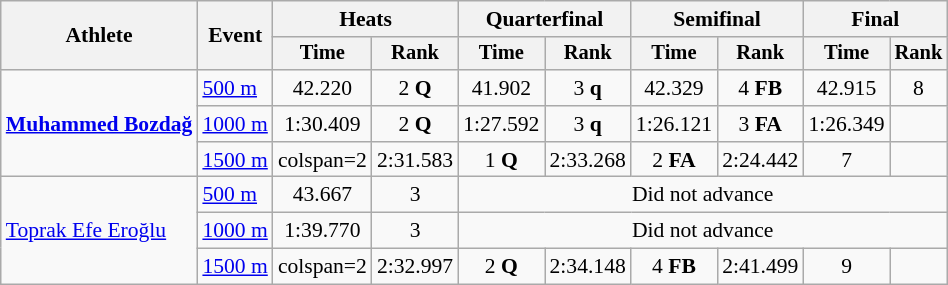<table class="wikitable" style="font-size:90%">
<tr>
<th rowspan=2>Athlete</th>
<th rowspan=2>Event</th>
<th colspan=2>Heats</th>
<th colspan=2>Quarterfinal</th>
<th colspan=2>Semifinal</th>
<th colspan=2>Final</th>
</tr>
<tr style="font-size:95%">
<th>Time</th>
<th>Rank</th>
<th>Time</th>
<th>Rank</th>
<th>Time</th>
<th>Rank</th>
<th>Time</th>
<th>Rank</th>
</tr>
<tr align=center>
<td align=left rowspan=3><strong><a href='#'>Muhammed Bozdağ</a></strong></td>
<td align=left><a href='#'>500 m</a></td>
<td>42.220</td>
<td>2 <strong>Q</strong></td>
<td>41.902</td>
<td>3 <strong>q</strong></td>
<td>42.329</td>
<td>4 <strong>FB</strong></td>
<td>42.915</td>
<td>8</td>
</tr>
<tr align=center>
<td align=left><a href='#'>1000 m</a></td>
<td>1:30.409</td>
<td>2 <strong>Q</strong></td>
<td>1:27.592</td>
<td>3 <strong>q</strong></td>
<td>1:26.121</td>
<td>3 <strong>FA</strong></td>
<td>1:26.349</td>
<td></td>
</tr>
<tr align=center>
<td align=left><a href='#'>1500 m</a></td>
<td>colspan=2</td>
<td>2:31.583</td>
<td>1 <strong>Q</strong></td>
<td>2:33.268</td>
<td>2 <strong>FA</strong></td>
<td>2:24.442</td>
<td>7</td>
</tr>
<tr align=center>
<td align=left rowspan=3><a href='#'>Toprak Efe Eroğlu</a></td>
<td align=left><a href='#'>500 m</a></td>
<td>43.667</td>
<td>3</td>
<td colspan=6>Did not advance</td>
</tr>
<tr align=center>
<td align=left><a href='#'>1000 m</a></td>
<td>1:39.770</td>
<td>3</td>
<td colspan=6>Did not advance</td>
</tr>
<tr align=center>
<td align=left><a href='#'>1500 m</a></td>
<td>colspan=2</td>
<td>2:32.997</td>
<td>2 <strong>Q</strong></td>
<td>2:34.148</td>
<td>4 <strong>FB</strong></td>
<td>2:41.499</td>
<td>9</td>
</tr>
</table>
